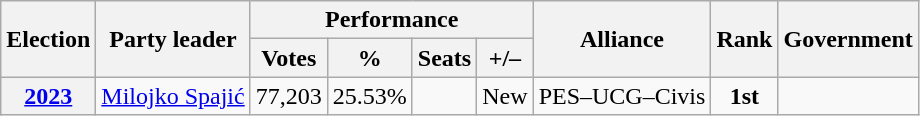<table class=wikitable style="text-align:center">
<tr>
<th rowspan="2"><strong>Election</strong></th>
<th rowspan="2">Party leader</th>
<th colspan="4" scope="col">Performance</th>
<th rowspan="2">Alliance</th>
<th rowspan="2">Rank</th>
<th rowspan="2">Government</th>
</tr>
<tr>
<th>Votes</th>
<th>%</th>
<th>Seats</th>
<th>+/–</th>
</tr>
<tr>
<th><a href='#'>2023</a></th>
<td><a href='#'>Milojko Spajić</a></td>
<td>77,203</td>
<td>25.53%</td>
<td></td>
<td>New</td>
<td>PES–UCG–Civis</td>
<td><strong>1st</strong></td>
<td></td>
</tr>
</table>
